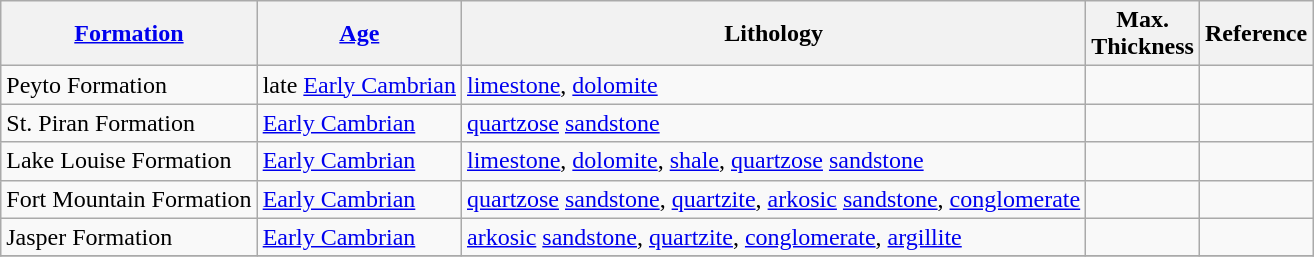<table class="wikitable">
<tr>
<th><a href='#'>Formation</a></th>
<th><a href='#'>Age</a></th>
<th>Lithology</th>
<th>Max.<br>Thickness</th>
<th>Reference</th>
</tr>
<tr>
<td>Peyto Formation</td>
<td>late <a href='#'>Early Cambrian</a></td>
<td><a href='#'>limestone</a>, <a href='#'>dolomite</a></td>
<td></td>
<td></td>
</tr>
<tr>
<td>St. Piran Formation</td>
<td><a href='#'>Early Cambrian</a></td>
<td><a href='#'>quartzose</a> <a href='#'>sandstone</a></td>
<td></td>
<td></td>
</tr>
<tr>
<td>Lake Louise Formation</td>
<td><a href='#'>Early Cambrian</a></td>
<td><a href='#'>limestone</a>, <a href='#'>dolomite</a>, <a href='#'>shale</a>, <a href='#'>quartzose</a> <a href='#'>sandstone</a></td>
<td></td>
<td></td>
</tr>
<tr>
<td>Fort Mountain Formation</td>
<td><a href='#'>Early Cambrian</a></td>
<td><a href='#'>quartzose</a> <a href='#'>sandstone</a>, <a href='#'>quartzite</a>, <a href='#'>arkosic</a> <a href='#'>sandstone</a>, <a href='#'>conglomerate</a></td>
<td></td>
<td></td>
</tr>
<tr>
<td>Jasper Formation</td>
<td><a href='#'>Early Cambrian</a></td>
<td><a href='#'>arkosic</a> <a href='#'>sandstone</a>, <a href='#'>quartzite</a>, <a href='#'>conglomerate</a>, <a href='#'>argillite</a></td>
<td></td>
<td></td>
</tr>
<tr>
</tr>
</table>
